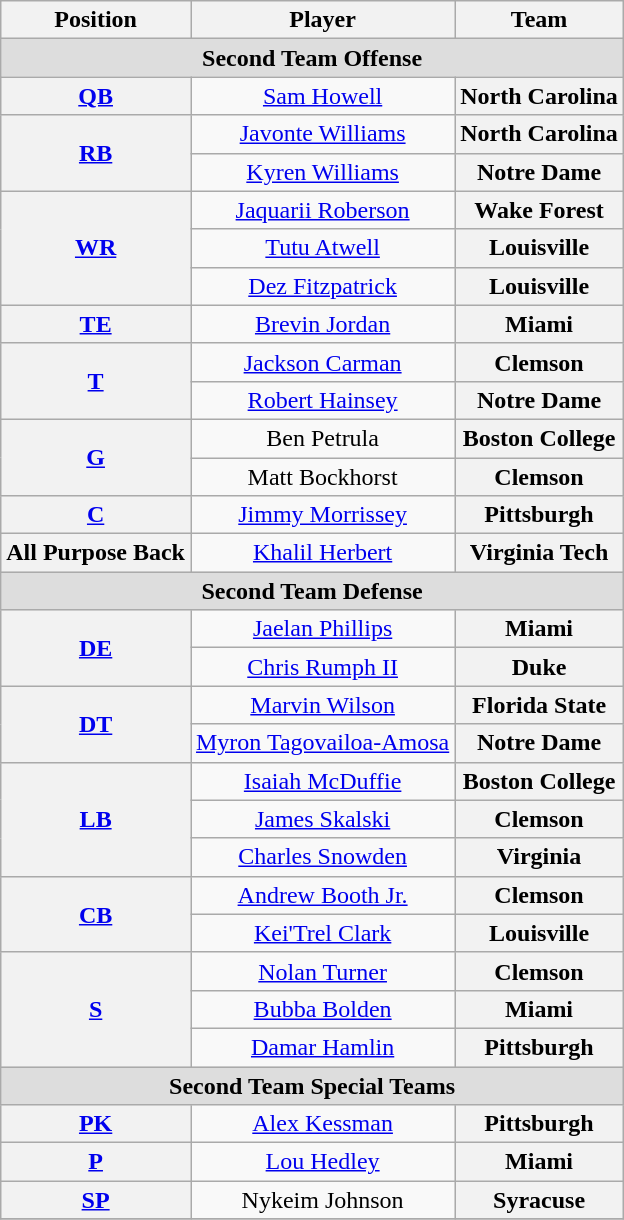<table class="wikitable">
<tr>
<th>Position</th>
<th>Player</th>
<th>Team</th>
</tr>
<tr>
<td colspan="4" style="text-align:center; background:#ddd;"><strong>Second Team Offense</strong></td>
</tr>
<tr style="text-align:center;">
<th rowspan="1"><a href='#'>QB</a></th>
<td><a href='#'>Sam Howell</a></td>
<th style=>North Carolina</th>
</tr>
<tr style="text-align:center;">
<th rowspan="2"><a href='#'>RB</a></th>
<td><a href='#'>Javonte Williams</a></td>
<th style=>North Carolina</th>
</tr>
<tr style="text-align:center;">
<td><a href='#'>Kyren Williams</a></td>
<th style=>Notre Dame</th>
</tr>
<tr style="text-align:center;">
<th rowspan="3"><a href='#'>WR</a></th>
<td><a href='#'>Jaquarii Roberson</a></td>
<th style=>Wake Forest</th>
</tr>
<tr style="text-align:center;">
<td><a href='#'>Tutu Atwell</a></td>
<th style=>Louisville</th>
</tr>
<tr style="text-align:center;">
<td><a href='#'>Dez Fitzpatrick</a></td>
<th style=>Louisville</th>
</tr>
<tr style="text-align:center;">
<th rowspan="1"><a href='#'>TE</a></th>
<td><a href='#'>Brevin Jordan</a></td>
<th style=>Miami</th>
</tr>
<tr style="text-align:center;">
<th rowspan="2"><a href='#'>T</a></th>
<td><a href='#'>Jackson Carman</a></td>
<th style=>Clemson</th>
</tr>
<tr style="text-align:center;">
<td><a href='#'>Robert Hainsey</a></td>
<th style=>Notre Dame</th>
</tr>
<tr style="text-align:center;">
<th rowspan="2"><a href='#'>G</a></th>
<td>Ben Petrula</td>
<th style=>Boston College</th>
</tr>
<tr style="text-align:center;">
<td>Matt Bockhorst</td>
<th style=>Clemson</th>
</tr>
<tr style="text-align:center;">
<th rowspan="1"><a href='#'>C</a></th>
<td><a href='#'>Jimmy Morrissey</a></td>
<th style=>Pittsburgh</th>
</tr>
<tr style="text-align:center;">
<th rowspan="1">All Purpose Back</th>
<td><a href='#'>Khalil Herbert</a></td>
<th style=>Virginia Tech</th>
</tr>
<tr style="text-align:center;">
<td colspan="4" style="text-align:center; background:#ddd;"><strong>Second Team Defense</strong></td>
</tr>
<tr style="text-align:center;">
<th rowspan="2"><a href='#'>DE</a></th>
<td><a href='#'>Jaelan Phillips</a></td>
<th style=>Miami</th>
</tr>
<tr style="text-align:center;">
<td><a href='#'>Chris Rumph II</a></td>
<th style=>Duke</th>
</tr>
<tr style="text-align:center;">
<th rowspan="2"><a href='#'>DT</a></th>
<td><a href='#'>Marvin Wilson</a></td>
<th style=>Florida State</th>
</tr>
<tr style="text-align:center;">
<td><a href='#'>Myron Tagovailoa-Amosa</a></td>
<th style=>Notre Dame</th>
</tr>
<tr style="text-align:center;">
<th rowspan="3"><a href='#'>LB</a></th>
<td><a href='#'>Isaiah McDuffie</a></td>
<th style=>Boston College</th>
</tr>
<tr style="text-align:center;">
<td><a href='#'>James Skalski</a></td>
<th style=>Clemson</th>
</tr>
<tr style="text-align:center;">
<td><a href='#'>Charles Snowden</a></td>
<th style=>Virginia</th>
</tr>
<tr style="text-align:center;">
<th rowspan="2"><a href='#'>CB</a></th>
<td><a href='#'>Andrew Booth Jr.</a></td>
<th style=>Clemson</th>
</tr>
<tr style="text-align:center;">
<td><a href='#'>Kei'Trel Clark</a></td>
<th style=>Louisville</th>
</tr>
<tr style="text-align:center;">
<th rowspan="3"><a href='#'>S</a></th>
<td><a href='#'>Nolan Turner</a></td>
<th style=>Clemson</th>
</tr>
<tr style="text-align:center;">
<td><a href='#'>Bubba Bolden</a></td>
<th style=>Miami</th>
</tr>
<tr style="text-align:center;">
<td><a href='#'>Damar Hamlin</a></td>
<th style=>Pittsburgh</th>
</tr>
<tr>
<td colspan="4" style="text-align:center; background:#ddd;"><strong>Second Team Special Teams</strong></td>
</tr>
<tr style="text-align:center;">
<th rowspan="1"><a href='#'>PK</a></th>
<td><a href='#'>Alex Kessman</a></td>
<th style=>Pittsburgh</th>
</tr>
<tr style="text-align:center;">
<th rowspan="1"><a href='#'>P</a></th>
<td><a href='#'>Lou Hedley</a></td>
<th style=>Miami</th>
</tr>
<tr style="text-align:center;">
<th rowspan="1"><a href='#'>SP</a></th>
<td>Nykeim Johnson</td>
<th style=>Syracuse</th>
</tr>
<tr>
</tr>
</table>
